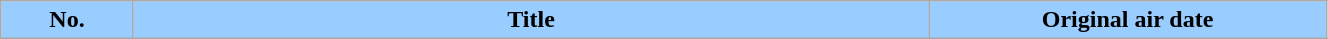<table class="wikitable plainrowheaders" style="width:70%;">
<tr>
<th style="background: #99CCFF;width:10%;">No.</th>
<th style="background: #99CCFF;width:60%;">Title</th>
<th style="background: #99CCFF;width:30%;">Original air date<br>

</th>
</tr>
</table>
